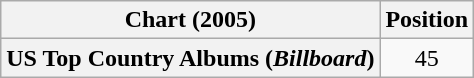<table class="wikitable plainrowheaders" style="text-align:center">
<tr>
<th scope="col">Chart (2005)</th>
<th scope="col">Position</th>
</tr>
<tr>
<th scope="row">US Top Country Albums (<em>Billboard</em>)</th>
<td>45</td>
</tr>
</table>
